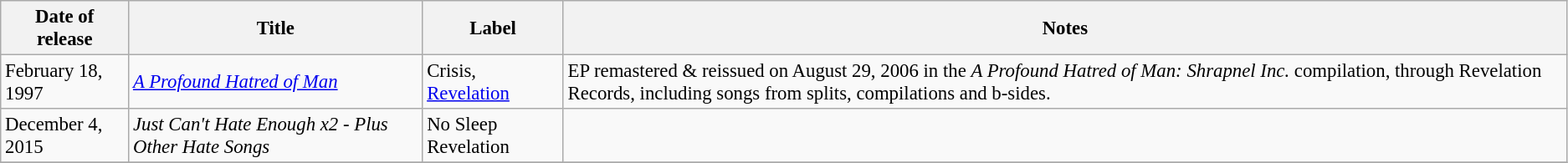<table class="wikitable" style="font-size: 95%;">
<tr>
<th>Date of release</th>
<th>Title</th>
<th>Label</th>
<th>Notes</th>
</tr>
<tr>
<td>February 18, 1997</td>
<td><em><a href='#'>A Profound Hatred of Man</a></em></td>
<td>Crisis, <a href='#'>Revelation</a></td>
<td>EP remastered & reissued on August 29, 2006 in the <em>A Profound Hatred of Man: Shrapnel Inc.</em> compilation, through Revelation Records, including songs from splits, compilations and b-sides.</td>
</tr>
<tr>
<td>December 4, 2015</td>
<td><em>Just Can't Hate Enough x2 - Plus Other Hate Songs</em></td>
<td>No Sleep Revelation</td>
<td></td>
</tr>
<tr>
</tr>
</table>
